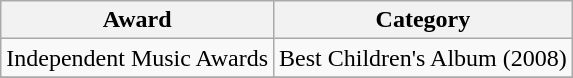<table class=wikitable>
<tr>
<th>Award</th>
<th>Category</th>
</tr>
<tr>
<td>Independent Music Awards</td>
<td>Best Children's Album (2008)</td>
</tr>
<tr>
</tr>
</table>
